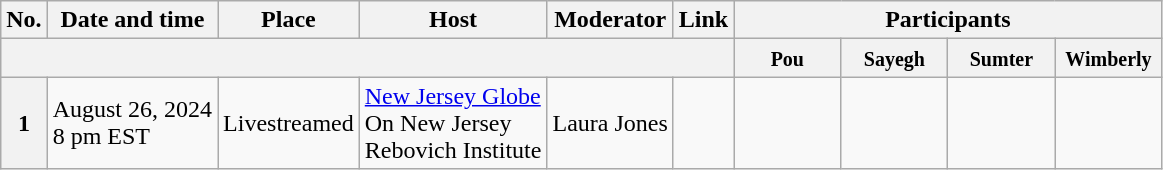<table class="wikitable" text-align:center;">
<tr>
<th style="white-space:nowrap;">No.</th>
<th>Date and time</th>
<th>Place</th>
<th>Host</th>
<th>Moderator</th>
<th>Link</th>
<th colspan="4">Participants</th>
</tr>
<tr>
<th colspan="6"><br></th>
<th scope="col" style="width:4em;"><small>Pou</small></th>
<th scope="col" style="width:4em;"><small>Sayegh</small></th>
<th scope="col" style="width:4em;"><small>Sumter</small></th>
<th scope="col" style="width:4em;"><small>Wimberly</small></th>
</tr>
<tr>
<th>1</th>
<td style="white-space:nowrap;">August 26, 2024<br>8 pm EST</td>
<td style="white-space:nowrap;">Livestreamed</td>
<td style="white-space:nowrap;"><a href='#'>New Jersey Globe</a><br>On New Jersey<br>Rebovich Institute</td>
<td style="white-space:nowrap;">Laura Jones</td>
<td style="white-space:nowrap;"></td>
<td></td>
<td></td>
<td></td>
<td></td>
</tr>
</table>
